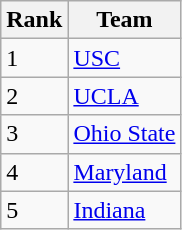<table class="wikitable">
<tr>
<th>Rank</th>
<th>Team</th>
</tr>
<tr>
<td>1</td>
<td><a href='#'>USC</a></td>
</tr>
<tr>
<td>2</td>
<td><a href='#'>UCLA</a></td>
</tr>
<tr>
<td>3</td>
<td><a href='#'>Ohio State</a></td>
</tr>
<tr>
<td>4</td>
<td><a href='#'>Maryland</a></td>
</tr>
<tr>
<td>5</td>
<td><a href='#'>Indiana</a></td>
</tr>
</table>
